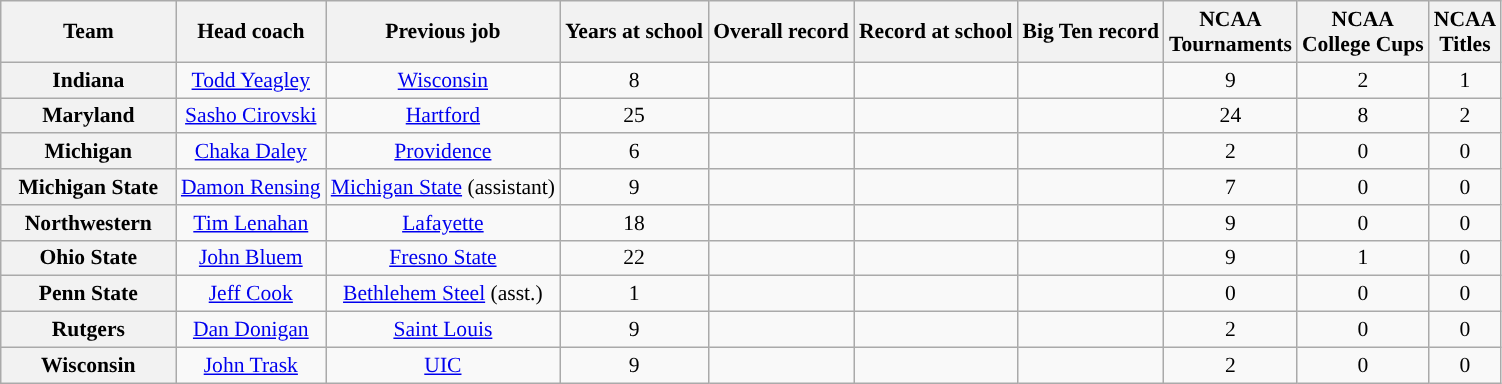<table class="wikitable sortable" style="text-align: center;font-size:90%;">
<tr>
<th width="110">Team</th>
<th>Head coach</th>
<th>Previous job</th>
<th>Years at school</th>
<th>Overall record</th>
<th>Record at school</th>
<th>Big Ten record</th>
<th>NCAA<br>Tournaments</th>
<th>NCAA<br>College Cups</th>
<th>NCAA<br>Titles</th>
</tr>
<tr>
<th>Indiana</th>
<td><a href='#'>Todd Yeagley</a></td>
<td><a href='#'>Wisconsin</a></td>
<td>8</td>
<td></td>
<td></td>
<td></td>
<td>9</td>
<td>2</td>
<td>1</td>
</tr>
<tr>
<th>Maryland</th>
<td><a href='#'>Sasho Cirovski</a></td>
<td><a href='#'>Hartford</a></td>
<td>25</td>
<td></td>
<td></td>
<td></td>
<td>24</td>
<td>8</td>
<td>2</td>
</tr>
<tr>
<th>Michigan</th>
<td><a href='#'>Chaka Daley</a></td>
<td><a href='#'>Providence</a></td>
<td>6</td>
<td></td>
<td></td>
<td></td>
<td>2</td>
<td>0</td>
<td>0</td>
</tr>
<tr>
<th>Michigan State</th>
<td><a href='#'>Damon Rensing</a></td>
<td><a href='#'>Michigan State</a> (assistant)</td>
<td>9</td>
<td></td>
<td></td>
<td></td>
<td>7</td>
<td>0</td>
<td>0</td>
</tr>
<tr>
<th>Northwestern</th>
<td><a href='#'>Tim Lenahan</a></td>
<td><a href='#'>Lafayette</a></td>
<td>18</td>
<td></td>
<td></td>
<td></td>
<td>9</td>
<td>0</td>
<td>0</td>
</tr>
<tr>
<th>Ohio State</th>
<td><a href='#'>John Bluem</a></td>
<td><a href='#'>Fresno State</a></td>
<td>22</td>
<td></td>
<td></td>
<td></td>
<td>9</td>
<td>1</td>
<td>0</td>
</tr>
<tr>
<th>Penn State</th>
<td><a href='#'>Jeff Cook</a></td>
<td><a href='#'>Bethlehem Steel</a> (asst.)</td>
<td>1</td>
<td></td>
<td></td>
<td></td>
<td>0</td>
<td>0</td>
<td>0</td>
</tr>
<tr>
<th>Rutgers</th>
<td><a href='#'>Dan Donigan</a></td>
<td><a href='#'>Saint Louis</a></td>
<td>9</td>
<td></td>
<td></td>
<td></td>
<td>2</td>
<td>0</td>
<td>0</td>
</tr>
<tr>
<th>Wisconsin</th>
<td><a href='#'>John Trask</a></td>
<td><a href='#'>UIC</a></td>
<td>9</td>
<td></td>
<td></td>
<td></td>
<td>2</td>
<td>0</td>
<td>0</td>
</tr>
</table>
